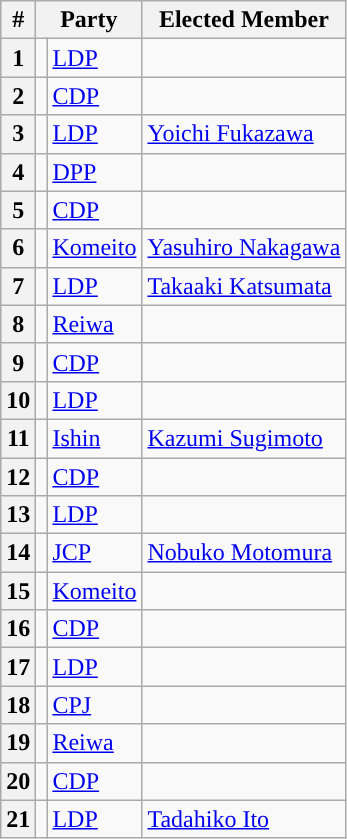<table class="wikitable">
<tr>
<th>#</th>
<th colspan="2">Party</th>
<th>Elected Member</th>
</tr>
<tr>
<th>1</th>
<td style="background:"></td>
<td><a href='#'>LDP</a></td>
<td></td>
</tr>
<tr>
<th>2</th>
<td style="background:"></td>
<td><a href='#'>CDP</a></td>
<td></td>
</tr>
<tr>
<th>3</th>
<td style="background:"></td>
<td><a href='#'>LDP</a></td>
<td><a href='#'>Yoichi Fukazawa</a></td>
</tr>
<tr>
<th>4</th>
<td style="background:"></td>
<td><a href='#'>DPP</a></td>
<td></td>
</tr>
<tr>
<th>5</th>
<td style="background:"></td>
<td><a href='#'>CDP</a></td>
<td></td>
</tr>
<tr>
<th>6</th>
<td style="background:"></td>
<td><a href='#'>Komeito</a></td>
<td><a href='#'>Yasuhiro Nakagawa</a></td>
</tr>
<tr>
<th>7</th>
<td style="background:"></td>
<td><a href='#'>LDP</a></td>
<td><a href='#'>Takaaki Katsumata</a></td>
</tr>
<tr>
<th>8</th>
<td style="background:"></td>
<td><a href='#'>Reiwa</a></td>
<td></td>
</tr>
<tr>
<th>9</th>
<td style="background:"></td>
<td><a href='#'>CDP</a></td>
<td></td>
</tr>
<tr>
<th>10</th>
<td style="background:"></td>
<td><a href='#'>LDP</a></td>
<td></td>
</tr>
<tr>
<th>11</th>
<td style="background:"></td>
<td><a href='#'>Ishin</a></td>
<td><a href='#'>Kazumi Sugimoto</a></td>
</tr>
<tr>
<th>12</th>
<td style="background:"></td>
<td><a href='#'>CDP</a></td>
<td></td>
</tr>
<tr>
<th>13</th>
<td style="background:"></td>
<td><a href='#'>LDP</a></td>
<td></td>
</tr>
<tr>
<th>14</th>
<td style="background:"></td>
<td><a href='#'>JCP</a></td>
<td><a href='#'>Nobuko Motomura</a></td>
</tr>
<tr>
<th>15</th>
<td style="background:"></td>
<td><a href='#'>Komeito</a></td>
<td></td>
</tr>
<tr>
<th>16</th>
<td style="background:"></td>
<td><a href='#'>CDP</a></td>
<td></td>
</tr>
<tr>
<th>17</th>
<td style="background:"></td>
<td><a href='#'>LDP</a></td>
<td></td>
</tr>
<tr>
<th>18</th>
<td style="background:"></td>
<td><a href='#'>CPJ</a></td>
<td></td>
</tr>
<tr>
<th>19</th>
<td style="background:"></td>
<td><a href='#'>Reiwa</a></td>
<td></td>
</tr>
<tr>
<th>20</th>
<td style="background:"></td>
<td><a href='#'>CDP</a></td>
<td></td>
</tr>
<tr>
<th>21</th>
<td style="background:"></td>
<td><a href='#'>LDP</a></td>
<td><a href='#'>Tadahiko Ito</a></td>
</tr>
</table>
